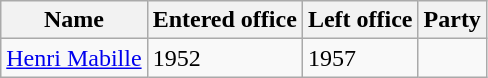<table class="wikitable">
<tr>
<th>Name</th>
<th>Entered office</th>
<th>Left office</th>
<th>Party</th>
</tr>
<tr>
<td><a href='#'>Henri Mabille</a></td>
<td>1952</td>
<td>1957</td>
<td></td>
</tr>
</table>
